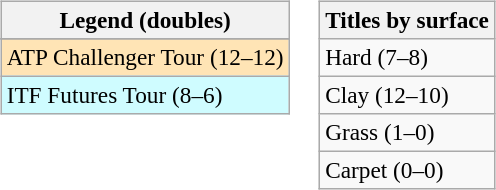<table>
<tr valign=top>
<td><br><table class=wikitable style=font-size:97%>
<tr>
<th>Legend (doubles)</th>
</tr>
<tr bgcolor=e5d1cb>
</tr>
<tr bgcolor=moccasin>
<td>ATP Challenger Tour (12–12)</td>
</tr>
<tr bgcolor=cffcff>
<td>ITF Futures Tour (8–6)</td>
</tr>
</table>
</td>
<td><br><table class=wikitable style=font-size:97%>
<tr>
<th>Titles by surface</th>
</tr>
<tr>
<td>Hard (7–8)</td>
</tr>
<tr>
<td>Clay (12–10)</td>
</tr>
<tr>
<td>Grass (1–0)</td>
</tr>
<tr>
<td>Carpet (0–0)</td>
</tr>
</table>
</td>
</tr>
</table>
